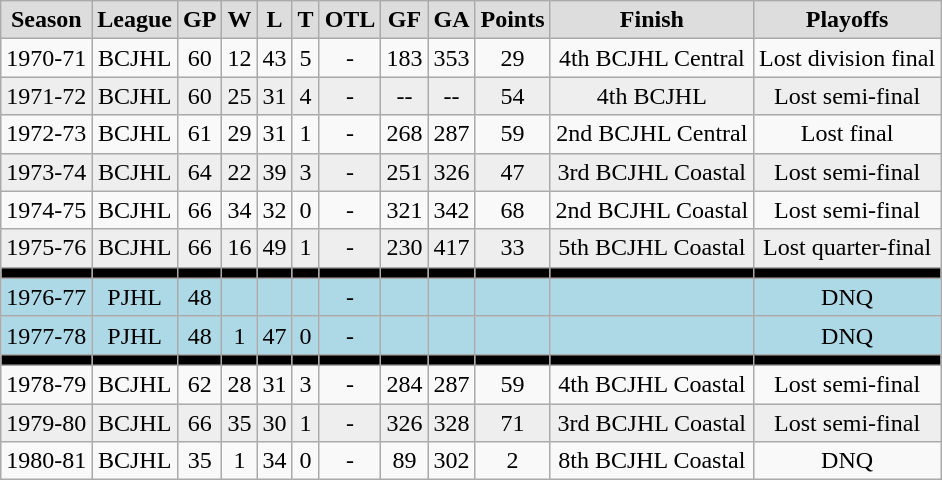<table class="wikitable">
<tr align="center"  bgcolor="#dddddd">
<td><strong>Season</strong></td>
<td><strong>League</strong></td>
<td><strong>GP </strong></td>
<td><strong> W </strong></td>
<td><strong> L </strong></td>
<td><strong> T </strong></td>
<td><strong>OTL</strong></td>
<td><strong>GF </strong></td>
<td><strong>GA </strong></td>
<td><strong>Points</strong></td>
<td><strong>Finish</strong></td>
<td><strong>Playoffs</strong></td>
</tr>
<tr align="center">
<td>1970-71</td>
<td>BCJHL</td>
<td>60</td>
<td>12</td>
<td>43</td>
<td>5</td>
<td>-</td>
<td>183</td>
<td>353</td>
<td>29</td>
<td>4th BCJHL Central</td>
<td>Lost division final</td>
</tr>
<tr align="center" bgcolor="#eeeeee">
<td>1971-72</td>
<td>BCJHL</td>
<td>60</td>
<td>25</td>
<td>31</td>
<td>4</td>
<td>-</td>
<td>--</td>
<td>--</td>
<td>54</td>
<td>4th BCJHL</td>
<td>Lost semi-final</td>
</tr>
<tr align="center">
<td>1972-73</td>
<td>BCJHL</td>
<td>61</td>
<td>29</td>
<td>31</td>
<td>1</td>
<td>-</td>
<td>268</td>
<td>287</td>
<td>59</td>
<td>2nd BCJHL Central</td>
<td>Lost final</td>
</tr>
<tr align="center" bgcolor="#eeeeee">
<td>1973-74</td>
<td>BCJHL</td>
<td>64</td>
<td>22</td>
<td>39</td>
<td>3</td>
<td>-</td>
<td>251</td>
<td>326</td>
<td>47</td>
<td>3rd BCJHL Coastal</td>
<td>Lost semi-final</td>
</tr>
<tr align="center">
<td>1974-75</td>
<td>BCJHL</td>
<td>66</td>
<td>34</td>
<td>32</td>
<td>0</td>
<td>-</td>
<td>321</td>
<td>342</td>
<td>68</td>
<td>2nd BCJHL Coastal</td>
<td>Lost semi-final</td>
</tr>
<tr align="center" bgcolor="#eeeeee">
<td>1975-76</td>
<td>BCJHL</td>
<td>66</td>
<td>16</td>
<td>49</td>
<td>1</td>
<td>-</td>
<td>230</td>
<td>417</td>
<td>33</td>
<td>5th BCJHL Coastal</td>
<td>Lost quarter-final</td>
</tr>
<tr align="center"  bgcolor="#000000">
<td></td>
<td></td>
<td></td>
<td></td>
<td></td>
<td></td>
<td></td>
<td></td>
<td></td>
<td></td>
<td></td>
<td></td>
</tr>
<tr align="center" bgcolor="lightblue">
<td>1976-77</td>
<td>PJHL</td>
<td>48</td>
<td></td>
<td></td>
<td></td>
<td>-</td>
<td></td>
<td></td>
<td></td>
<td></td>
<td>DNQ</td>
</tr>
<tr align="center" bgcolor="lightblue">
<td>1977-78</td>
<td>PJHL</td>
<td>48</td>
<td>1</td>
<td>47</td>
<td>0</td>
<td>-</td>
<td></td>
<td></td>
<td></td>
<td></td>
<td>DNQ</td>
</tr>
<tr align="center"  bgcolor="#000000">
<td></td>
<td></td>
<td></td>
<td></td>
<td></td>
<td></td>
<td></td>
<td></td>
<td></td>
<td></td>
<td></td>
<td></td>
</tr>
<tr align="center">
<td>1978-79</td>
<td>BCJHL</td>
<td>62</td>
<td>28</td>
<td>31</td>
<td>3</td>
<td>-</td>
<td>284</td>
<td>287</td>
<td>59</td>
<td>4th BCJHL Coastal</td>
<td>Lost semi-final</td>
</tr>
<tr align="center" bgcolor="#eeeeee">
<td>1979-80</td>
<td>BCJHL</td>
<td>66</td>
<td>35</td>
<td>30</td>
<td>1</td>
<td>-</td>
<td>326</td>
<td>328</td>
<td>71</td>
<td>3rd BCJHL Coastal</td>
<td>Lost semi-final</td>
</tr>
<tr align="center">
<td>1980-81</td>
<td>BCJHL</td>
<td>35</td>
<td>1</td>
<td>34</td>
<td>0</td>
<td>-</td>
<td>89</td>
<td>302</td>
<td>2</td>
<td>8th BCJHL Coastal</td>
<td>DNQ</td>
</tr>
</table>
